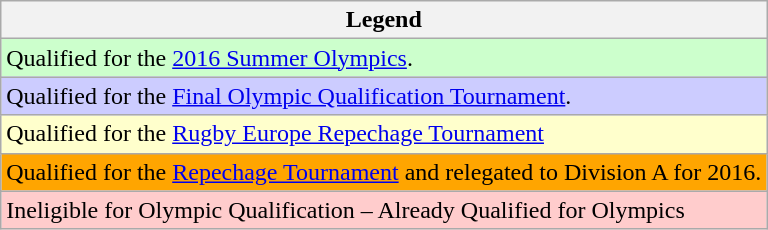<table class="wikitable">
<tr>
<th>Legend</th>
</tr>
<tr bgcolor=ccffcc>
<td>Qualified for the <a href='#'>2016 Summer Olympics</a>.</td>
</tr>
<tr bgcolor=ccccff>
<td>Qualified for the <a href='#'>Final Olympic Qualification Tournament</a>.</td>
</tr>
<tr bgcolor=ffffcc>
<td>Qualified for the <a href='#'>Rugby Europe Repechage Tournament</a></td>
</tr>
<tr bgcolor=FFA500>
<td>Qualified for the <a href='#'>Repechage Tournament</a> and relegated to Division A for 2016.</td>
</tr>
<tr bgcolor=ffcccc>
<td>Ineligible for Olympic Qualification – Already Qualified for Olympics</td>
</tr>
</table>
